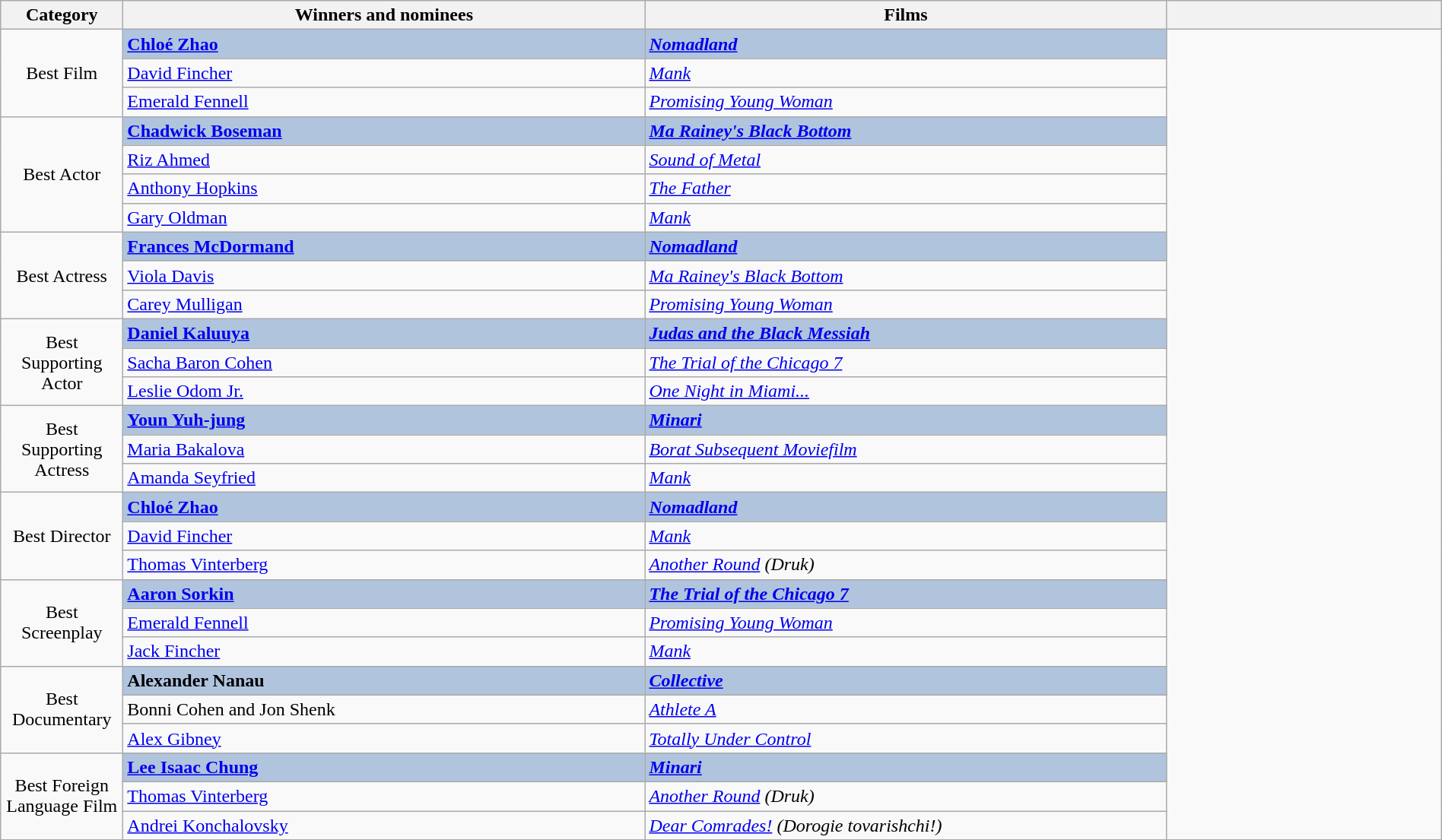<table class="wikitable" width="100%" cellpadding="5">
<tr>
<th width="100"><strong>Category</strong></th>
<th width="450"><strong>Winners and nominees</strong></th>
<th width="450"><strong>Films</strong></th>
<th scope="col" class="unsortable"></th>
</tr>
<tr>
<td rowspan="3" style="text-align:center;">Best Film</td>
<td style="background:#B0C4DE;"><strong><a href='#'>Chloé Zhao</a></strong></td>
<td style="background:#B0C4DE;"><strong><em><a href='#'>Nomadland</a></em></strong></td>
<td rowspan="28"; style="text-align:center;"><br></td>
</tr>
<tr>
<td><a href='#'>David Fincher</a></td>
<td><em><a href='#'>Mank</a></em></td>
</tr>
<tr>
<td><a href='#'>Emerald Fennell</a></td>
<td><em><a href='#'>Promising Young Woman</a></em></td>
</tr>
<tr>
<td rowspan="4" style="text-align:center;">Best Actor</td>
<td style="background:#B0C4DE;"><strong><a href='#'>Chadwick Boseman</a></strong></td>
<td style="background:#B0C4DE;"><strong><em><a href='#'>Ma Rainey's Black Bottom</a></em></strong></td>
</tr>
<tr>
<td><a href='#'>Riz Ahmed</a></td>
<td><em><a href='#'>Sound of Metal</a></em></td>
</tr>
<tr>
<td><a href='#'>Anthony Hopkins</a></td>
<td><em><a href='#'>The Father</a></em></td>
</tr>
<tr>
<td><a href='#'>Gary Oldman</a></td>
<td><em><a href='#'>Mank</a></em></td>
</tr>
<tr>
<td rowspan="3" style="text-align:center;">Best Actress</td>
<td style="background:#B0C4DE;"><strong><a href='#'>Frances McDormand</a></strong></td>
<td style="background:#B0C4DE;"><strong><em><a href='#'>Nomadland</a></em></strong></td>
</tr>
<tr>
<td><a href='#'>Viola Davis</a></td>
<td><em><a href='#'>Ma Rainey's Black Bottom</a></em></td>
</tr>
<tr>
<td><a href='#'>Carey Mulligan</a></td>
<td><em><a href='#'>Promising Young Woman</a></em></td>
</tr>
<tr>
<td rowspan="3" style="text-align:center;">Best Supporting Actor</td>
<td style="background:#B0C4DE;"><strong><a href='#'>Daniel Kaluuya</a></strong></td>
<td style="background:#B0C4DE;"><strong><em><a href='#'>Judas and the Black Messiah</a></em></strong></td>
</tr>
<tr>
<td><a href='#'>Sacha Baron Cohen</a></td>
<td><em><a href='#'>The Trial of the Chicago 7</a></em></td>
</tr>
<tr>
<td><a href='#'>Leslie Odom Jr.</a></td>
<td><em><a href='#'>One Night in Miami...</a></em></td>
</tr>
<tr>
<td rowspan="3" style="text-align:center;">Best Supporting Actress</td>
<td style="background:#B0C4DE;"><strong><a href='#'>Youn Yuh-jung</a></strong></td>
<td style="background:#B0C4DE;"><strong><em><a href='#'>Minari</a></em></strong></td>
</tr>
<tr>
<td><a href='#'>Maria Bakalova</a></td>
<td><em><a href='#'>Borat Subsequent Moviefilm</a></em></td>
</tr>
<tr>
<td><a href='#'>Amanda Seyfried</a></td>
<td><em><a href='#'>Mank</a></em></td>
</tr>
<tr>
<td rowspan="3" style="text-align:center;">Best Director</td>
<td style="background:#B0C4DE;"><strong><a href='#'>Chloé Zhao</a></strong></td>
<td style="background:#B0C4DE;"><strong><em><a href='#'>Nomadland</a></em></strong></td>
</tr>
<tr>
<td><a href='#'>David Fincher</a></td>
<td><em><a href='#'>Mank</a></em></td>
</tr>
<tr>
<td><a href='#'>Thomas Vinterberg</a></td>
<td><em><a href='#'>Another Round</a> (Druk)</em></td>
</tr>
<tr>
<td style="text-align:center;" rowspan=3>Best Screenplay</td>
<td style="background:#B0C4DE;"><strong><a href='#'>Aaron Sorkin</a></strong></td>
<td style="background:#B0C4DE;"><strong><em><a href='#'>The Trial of the Chicago 7</a></em></strong></td>
</tr>
<tr>
<td><a href='#'>Emerald Fennell</a></td>
<td><em><a href='#'>Promising Young Woman</a></em></td>
</tr>
<tr>
<td><a href='#'>Jack Fincher</a></td>
<td><em><a href='#'>Mank</a></em></td>
</tr>
<tr>
<td style="text-align:center;" rowspan=3>Best Documentary</td>
<td style="background:#B0C4DE;"><strong>Alexander Nanau</strong></td>
<td style="background:#B0C4DE;"><strong><em><a href='#'>Collective</a></em></strong></td>
</tr>
<tr>
<td>Bonni Cohen and Jon Shenk</td>
<td><em><a href='#'>Athlete A</a></em></td>
</tr>
<tr>
<td><a href='#'>Alex Gibney</a></td>
<td><em><a href='#'>Totally Under Control</a></em></td>
</tr>
<tr>
<td style="text-align:center;" rowspan=3>Best Foreign Language Film</td>
<td style="background:#B0C4DE;"><strong><a href='#'>Lee Isaac Chung</a></strong></td>
<td style="background:#B0C4DE;"><strong><em><a href='#'>Minari</a></em></strong></td>
</tr>
<tr>
<td><a href='#'>Thomas Vinterberg</a></td>
<td><em><a href='#'>Another Round</a> (Druk)</em></td>
</tr>
<tr>
<td><a href='#'>Andrei Konchalovsky</a></td>
<td><em><a href='#'>Dear Comrades!</a> (Dorogie tovarishchi!)</em></td>
</tr>
</table>
